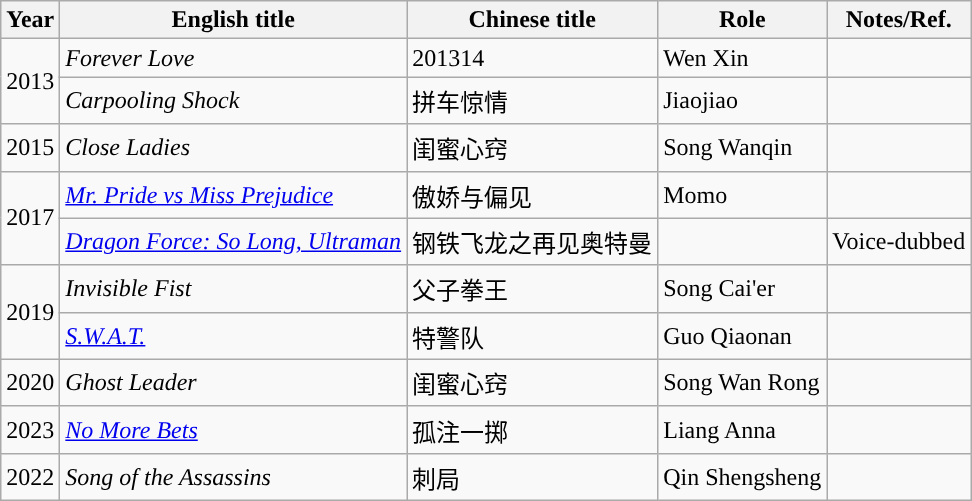<table class="wikitable">
<tr>
<th width=10>Year</th>
<th>English title</th>
<th>Chinese title</th>
<th>Role</th>
<th>Notes/Ref.</th>
</tr>
<tr>
<td rowspan=2>2013</td>
<td><em>Forever Love</em></td>
<td>201314</td>
<td>Wen Xin</td>
<td></td>
</tr>
<tr>
<td><em>Carpooling Shock</em></td>
<td>拼车惊情</td>
<td>Jiaojiao</td>
<td></td>
</tr>
<tr>
<td>2015</td>
<td><em>Close Ladies</em></td>
<td>闺蜜心窍</td>
<td>Song Wanqin</td>
<td></td>
</tr>
<tr>
<td rowspan=2>2017</td>
<td><em><a href='#'>Mr. Pride vs Miss Prejudice</a></em></td>
<td>傲娇与偏见</td>
<td>Momo</td>
<td></td>
</tr>
<tr>
<td><em><a href='#'>Dragon Force: So Long, Ultraman</a></em></td>
<td>钢铁飞龙之再见奥特曼</td>
<td></td>
<td>Voice-dubbed</td>
</tr>
<tr>
<td rowspan=2>2019</td>
<td><em>Invisible Fist</em></td>
<td>父子拳王</td>
<td>Song Cai'er</td>
<td></td>
</tr>
<tr>
<td><em><a href='#'>S.W.A.T.</a></em></td>
<td>特警队</td>
<td>Guo Qiaonan</td>
<td></td>
</tr>
<tr>
<td>2020</td>
<td><em>Ghost Leader</em></td>
<td>闺蜜心窍</td>
<td>Song Wan Rong</td>
<td></td>
</tr>
<tr>
<td>2023</td>
<td><em><a href='#'>No More Bets</a></em></td>
<td>孤注一掷</td>
<td>Liang Anna</td>
<td></td>
</tr>
<tr>
<td>2022</td>
<td><em>Song of the Assassins</em></td>
<td>刺局</td>
<td>Qin Shengsheng</td>
<td></td>
</tr>
</table>
